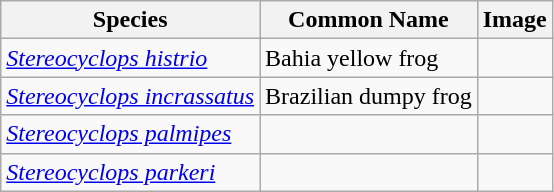<table class="wikitable">
<tr>
<th>Species</th>
<th>Common Name</th>
<th>Image</th>
</tr>
<tr>
<td><em><a href='#'>Stereocyclops histrio</a></em><br></td>
<td>Bahia yellow frog</td>
<td></td>
</tr>
<tr>
<td><em><a href='#'>Stereocyclops incrassatus</a></em><br></td>
<td>Brazilian dumpy frog</td>
<td></td>
</tr>
<tr>
<td><em><a href='#'>Stereocyclops palmipes</a></em><br></td>
<td></td>
<td></td>
</tr>
<tr>
<td><em><a href='#'>Stereocyclops parkeri</a></em><br></td>
<td></td>
<td></td>
</tr>
</table>
